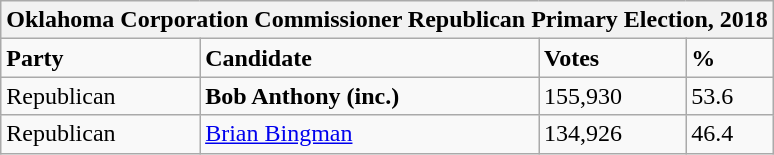<table class="wikitable">
<tr>
<th colspan="4">Oklahoma Corporation Commissioner Republican Primary Election, 2018</th>
</tr>
<tr>
<td><strong>Party</strong></td>
<td><strong>Candidate</strong></td>
<td><strong>Votes</strong></td>
<td><strong>%</strong></td>
</tr>
<tr>
<td>Republican</td>
<td><strong>Bob Anthony (inc.)</strong></td>
<td>155,930</td>
<td>53.6</td>
</tr>
<tr>
<td>Republican</td>
<td><a href='#'>Brian Bingman</a></td>
<td>134,926</td>
<td>46.4</td>
</tr>
</table>
